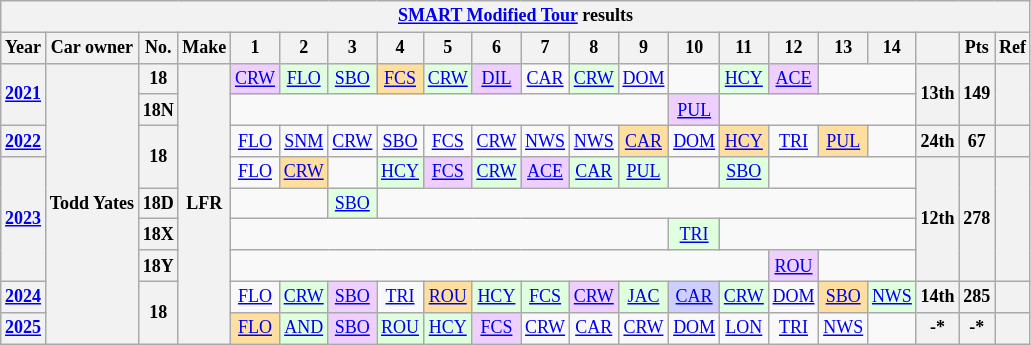<table class="wikitable" style="text-align:center; font-size:75%">
<tr>
<th colspan=38><a href='#'>SMART Modified Tour</a> results</th>
</tr>
<tr>
<th>Year</th>
<th>Car owner</th>
<th>No.</th>
<th>Make</th>
<th>1</th>
<th>2</th>
<th>3</th>
<th>4</th>
<th>5</th>
<th>6</th>
<th>7</th>
<th>8</th>
<th>9</th>
<th>10</th>
<th>11</th>
<th>12</th>
<th>13</th>
<th>14</th>
<th></th>
<th>Pts</th>
<th>Ref</th>
</tr>
<tr>
<th rowspan=2><a href='#'>2021</a></th>
<th rowspan=9>Todd Yates</th>
<th>18</th>
<th rowspan=9>LFR</th>
<td style="background:#EFCFFF;"><a href='#'>CRW</a><br></td>
<td style="background:#DFFFDF;"><a href='#'>FLO</a><br></td>
<td style="background:#DFFFDF;"><a href='#'>SBO</a><br></td>
<td style="background:#FFDF9F;"><a href='#'>FCS</a><br></td>
<td style="background:#DFFFDF;"><a href='#'>CRW</a><br></td>
<td style="background:#EFCFFF;"><a href='#'>DIL</a><br></td>
<td><a href='#'>CAR</a></td>
<td style="background:#DFFFDF;"><a href='#'>CRW</a><br></td>
<td><a href='#'>DOM</a></td>
<td></td>
<td style="background:#DFFFDF;"><a href='#'>HCY</a><br></td>
<td style="background:#EFCFFF;"><a href='#'>ACE</a><br></td>
<td colspan=2></td>
<th rowspan=2>13th</th>
<th rowspan=2>149</th>
<th rowspan=2></th>
</tr>
<tr>
<th>18N</th>
<td colspan=9></td>
<td style="background:#EFCFFF;"><a href='#'>PUL</a><br></td>
<td colspan=4></td>
</tr>
<tr>
<th><a href='#'>2022</a></th>
<th rowspan=2>18</th>
<td><a href='#'>FLO</a></td>
<td><a href='#'>SNM</a></td>
<td><a href='#'>CRW</a></td>
<td><a href='#'>SBO</a></td>
<td><a href='#'>FCS</a></td>
<td><a href='#'>CRW</a></td>
<td><a href='#'>NWS</a></td>
<td><a href='#'>NWS</a></td>
<td style="background:#FFDF9F;"><a href='#'>CAR</a><br></td>
<td><a href='#'>DOM</a></td>
<td style="background:#FFDF9F;"><a href='#'>HCY</a><br></td>
<td><a href='#'>TRI</a></td>
<td style="background:#FFDF9F;"><a href='#'>PUL</a><br></td>
<td></td>
<th>24th</th>
<th>67</th>
<th></th>
</tr>
<tr>
<th rowspan=4><a href='#'>2023</a></th>
<td><a href='#'>FLO</a></td>
<td style="background:#FFDF9F;"><a href='#'>CRW</a><br></td>
<td></td>
<td style="background:#DFFFDF;"><a href='#'>HCY</a><br></td>
<td style="background:#EFCFFF;"><a href='#'>FCS</a><br></td>
<td style="background:#DFFFDF;"><a href='#'>CRW</a><br></td>
<td style="background:#EFCFFF;"><a href='#'>ACE</a><br></td>
<td style="background:#DFFFDF;"><a href='#'>CAR</a><br></td>
<td style="background:#DFFFDF;"><a href='#'>PUL</a><br></td>
<td></td>
<td style="background:#DFFFDF;"><a href='#'>SBO</a><br></td>
<td colspan=3></td>
<th rowspan=4>12th</th>
<th rowspan=4>278</th>
<th rowspan=4></th>
</tr>
<tr>
<th>18D</th>
<td colspan=2></td>
<td style="background:#DFFFDF;"><a href='#'>SBO</a><br></td>
<td colspan=11></td>
</tr>
<tr>
<th>18X</th>
<td colspan=9></td>
<td style="background:#DFFFDF;"><a href='#'>TRI</a><br></td>
<td colspan=4></td>
</tr>
<tr>
<th>18Y</th>
<td colspan=11></td>
<td style="background:#EFCFFF;"><a href='#'>ROU</a><br></td>
<td colspan=2></td>
</tr>
<tr>
<th><a href='#'>2024</a></th>
<th rowspan=2>18</th>
<td><a href='#'>FLO</a></td>
<td style="background:#DFFFDF;"><a href='#'>CRW</a><br></td>
<td style="background:#EFCFFF;"><a href='#'>SBO</a><br></td>
<td><a href='#'>TRI</a></td>
<td style="background:#FFDF9F;"><a href='#'>ROU</a><br></td>
<td style="background:#DFFFDF;"><a href='#'>HCY</a><br></td>
<td style="background:#DFFFDF;"><a href='#'>FCS</a><br></td>
<td style="background:#EFCFFF;"><a href='#'>CRW</a><br></td>
<td style="background:#DFFFDF;"><a href='#'>JAC</a><br></td>
<td style="background:#CFCFFF;"><a href='#'>CAR</a><br></td>
<td style="background:#DFFFDF;"><a href='#'>CRW</a><br></td>
<td><a href='#'>DOM</a></td>
<td style="background:#FFDF9F;"><a href='#'>SBO</a><br></td>
<td style="background:#DFFFDF;"><a href='#'>NWS</a><br></td>
<th>14th</th>
<th>285</th>
<th></th>
</tr>
<tr>
<th><a href='#'>2025</a></th>
<td style="background:#FFDF9F;"><a href='#'>FLO</a><br></td>
<td style="background:#DFFFDF;"><a href='#'>AND</a><br></td>
<td style="background:#EFCFFF;"><a href='#'>SBO</a><br></td>
<td style="background:#DFFFDF;"><a href='#'>ROU</a><br></td>
<td style="background:#DFFFDF;"><a href='#'>HCY</a><br></td>
<td style="background:#EFCFFF;"><a href='#'>FCS</a><br></td>
<td><a href='#'>CRW</a></td>
<td><a href='#'>CAR</a></td>
<td><a href='#'>CRW</a></td>
<td><a href='#'>DOM</a></td>
<td><a href='#'>LON</a></td>
<td><a href='#'>TRI</a></td>
<td><a href='#'>NWS</a></td>
<td></td>
<th>-*</th>
<th>-*</th>
<th></th>
</tr>
</table>
